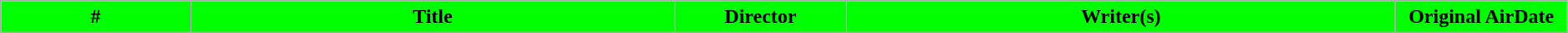<table class="wikitable plainrowheaders" width=99%>
<tr>
<th style="background-color: #00FF00">#</th>
<th style="background-color: #00FF00">Title</th>
<th style="background-color: #00FF00" width=11%>Director</th>
<th style="background-color: #00FF00" width=35%>Writer(s)</th>
<th style="background-color: #00FF00" width=11%>Original AirDate<br>



</th>
</tr>
</table>
